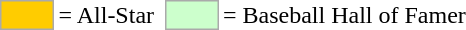<table>
<tr>
<td style="background-color:#FFCC00; border:1px solid #aaaaaa; width:2em;"></td>
<td>= All-Star</td>
<td></td>
<td style="background-color:#CCFFCC; border:1px solid #aaaaaa; width:2em;"></td>
<td>= Baseball Hall of Famer</td>
</tr>
</table>
